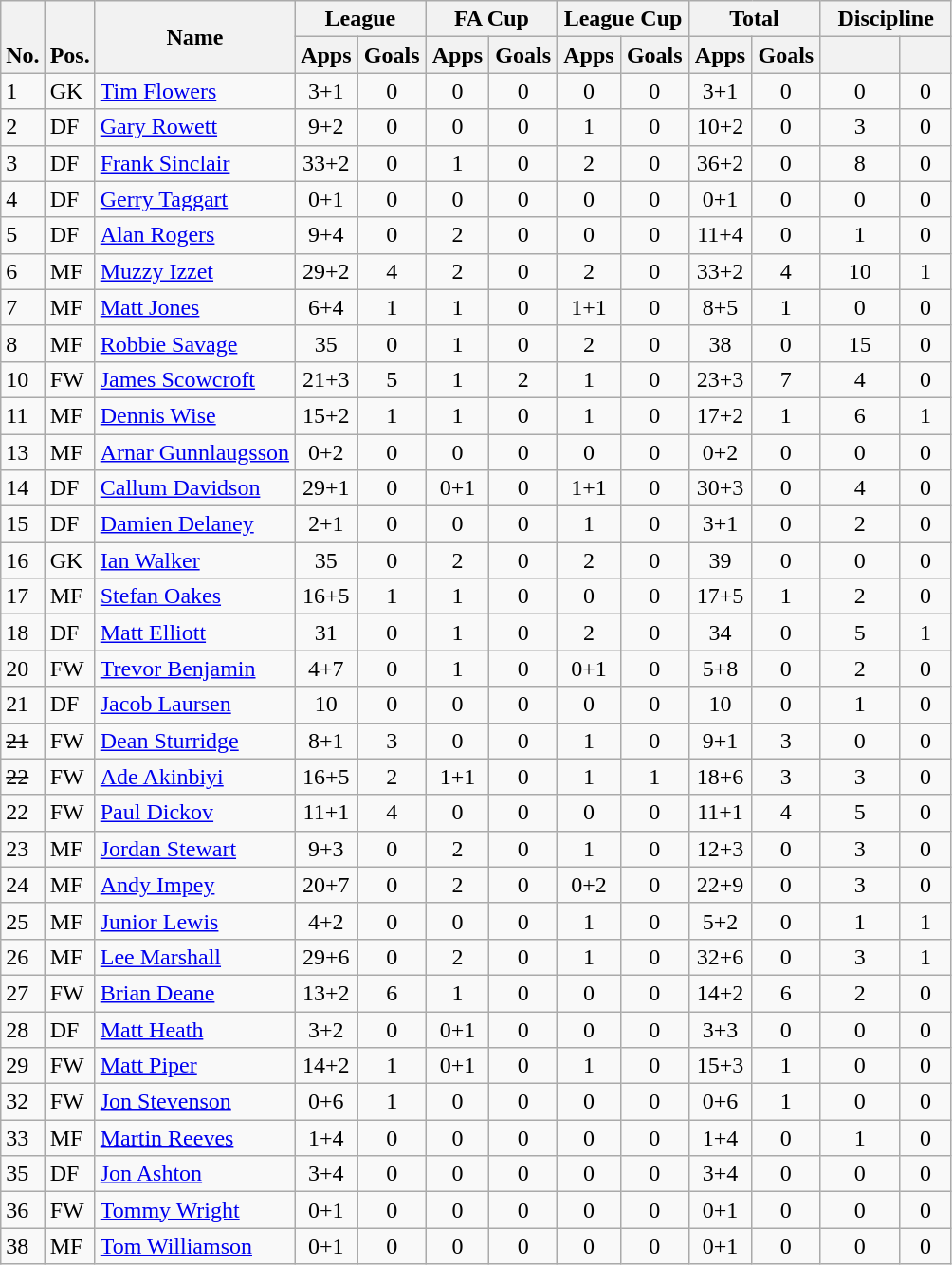<table class="wikitable" style="text-align:center">
<tr>
<th rowspan="2" style="vertical-align:bottom;">No.</th>
<th rowspan="2" style="vertical-align:bottom;">Pos.</th>
<th rowspan="2">Name</th>
<th colspan="2" style="width:85px;">League</th>
<th colspan="2" style="width:85px;">FA Cup</th>
<th colspan="2" style="width:85px;">League Cup</th>
<th colspan="2" style="width:85px;">Total</th>
<th colspan="2" style="width:85px;">Discipline</th>
</tr>
<tr>
<th>Apps</th>
<th>Goals</th>
<th>Apps</th>
<th>Goals</th>
<th>Apps</th>
<th>Goals</th>
<th>Apps</th>
<th>Goals</th>
<th></th>
<th></th>
</tr>
<tr>
<td align="left">1</td>
<td align="left">GK</td>
<td align="left"> <a href='#'>Tim Flowers</a></td>
<td>3+1</td>
<td>0</td>
<td>0</td>
<td>0</td>
<td>0</td>
<td>0</td>
<td>3+1</td>
<td>0</td>
<td>0</td>
<td>0</td>
</tr>
<tr>
<td align="left">2</td>
<td align="left">DF</td>
<td align="left"> <a href='#'>Gary Rowett</a></td>
<td>9+2</td>
<td>0</td>
<td>0</td>
<td>0</td>
<td>1</td>
<td>0</td>
<td>10+2</td>
<td>0</td>
<td>3</td>
<td>0</td>
</tr>
<tr>
<td align="left">3</td>
<td align="left">DF</td>
<td align="left"> <a href='#'>Frank Sinclair</a></td>
<td>33+2</td>
<td>0</td>
<td>1</td>
<td>0</td>
<td>2</td>
<td>0</td>
<td>36+2</td>
<td>0</td>
<td>8</td>
<td>0</td>
</tr>
<tr>
<td align="left">4</td>
<td align="left">DF</td>
<td align="left"> <a href='#'>Gerry Taggart</a></td>
<td>0+1</td>
<td>0</td>
<td>0</td>
<td>0</td>
<td>0</td>
<td>0</td>
<td>0+1</td>
<td>0</td>
<td>0</td>
<td>0</td>
</tr>
<tr>
<td align="left">5</td>
<td align="left">DF</td>
<td align="left"> <a href='#'>Alan Rogers</a></td>
<td>9+4</td>
<td>0</td>
<td>2</td>
<td>0</td>
<td>0</td>
<td>0</td>
<td>11+4</td>
<td>0</td>
<td>1</td>
<td>0</td>
</tr>
<tr>
<td align="left">6</td>
<td align="left">MF</td>
<td align="left"> <a href='#'>Muzzy Izzet</a></td>
<td>29+2</td>
<td>4</td>
<td>2</td>
<td>0</td>
<td>2</td>
<td>0</td>
<td>33+2</td>
<td>4</td>
<td>10</td>
<td>1</td>
</tr>
<tr>
<td align="left">7</td>
<td align="left">MF</td>
<td align="left"> <a href='#'>Matt Jones</a></td>
<td>6+4</td>
<td>1</td>
<td>1</td>
<td>0</td>
<td>1+1</td>
<td>0</td>
<td>8+5</td>
<td>1</td>
<td>0</td>
<td>0</td>
</tr>
<tr>
<td align="left">8</td>
<td align="left">MF</td>
<td align="left"> <a href='#'>Robbie Savage</a></td>
<td>35</td>
<td>0</td>
<td>1</td>
<td>0</td>
<td>2</td>
<td>0</td>
<td>38</td>
<td>0</td>
<td>15</td>
<td>0</td>
</tr>
<tr>
<td align="left">10</td>
<td align="left">FW</td>
<td align="left"> <a href='#'>James Scowcroft</a></td>
<td>21+3</td>
<td>5</td>
<td>1</td>
<td>2</td>
<td>1</td>
<td>0</td>
<td>23+3</td>
<td>7</td>
<td>4</td>
<td>0</td>
</tr>
<tr>
<td align="left">11</td>
<td align="left">MF</td>
<td align="left"> <a href='#'>Dennis Wise</a></td>
<td>15+2</td>
<td>1</td>
<td>1</td>
<td>0</td>
<td>1</td>
<td>0</td>
<td>17+2</td>
<td>1</td>
<td>6</td>
<td>1</td>
</tr>
<tr>
<td align="left">13</td>
<td align="left">MF</td>
<td align="left"> <a href='#'>Arnar Gunnlaugsson</a></td>
<td>0+2</td>
<td>0</td>
<td>0</td>
<td>0</td>
<td>0</td>
<td>0</td>
<td>0+2</td>
<td>0</td>
<td>0</td>
<td>0</td>
</tr>
<tr>
<td align="left">14</td>
<td align="left">DF</td>
<td align="left"> <a href='#'>Callum Davidson</a></td>
<td>29+1</td>
<td>0</td>
<td>0+1</td>
<td>0</td>
<td>1+1</td>
<td>0</td>
<td>30+3</td>
<td>0</td>
<td>4</td>
<td>0</td>
</tr>
<tr>
<td align="left">15</td>
<td align="left">DF</td>
<td align="left"> <a href='#'>Damien Delaney</a></td>
<td>2+1</td>
<td>0</td>
<td>0</td>
<td>0</td>
<td>1</td>
<td>0</td>
<td>3+1</td>
<td>0</td>
<td>2</td>
<td>0</td>
</tr>
<tr>
<td align="left">16</td>
<td align="left">GK</td>
<td align="left"> <a href='#'>Ian Walker</a></td>
<td>35</td>
<td>0</td>
<td>2</td>
<td>0</td>
<td>2</td>
<td>0</td>
<td>39</td>
<td>0</td>
<td>0</td>
<td>0</td>
</tr>
<tr>
<td align="left">17</td>
<td align="left">MF</td>
<td align="left"> <a href='#'>Stefan Oakes</a></td>
<td>16+5</td>
<td>1</td>
<td>1</td>
<td>0</td>
<td>0</td>
<td>0</td>
<td>17+5</td>
<td>1</td>
<td>2</td>
<td>0</td>
</tr>
<tr>
<td align="left">18</td>
<td align="left">DF</td>
<td align="left"> <a href='#'>Matt Elliott</a></td>
<td>31</td>
<td>0</td>
<td>1</td>
<td>0</td>
<td>2</td>
<td>0</td>
<td>34</td>
<td>0</td>
<td>5</td>
<td>1</td>
</tr>
<tr>
<td align="left">20</td>
<td align="left">FW</td>
<td align="left"> <a href='#'>Trevor Benjamin</a></td>
<td>4+7</td>
<td>0</td>
<td>1</td>
<td>0</td>
<td>0+1</td>
<td>0</td>
<td>5+8</td>
<td>0</td>
<td>2</td>
<td>0</td>
</tr>
<tr>
<td align="left">21</td>
<td align="left">DF</td>
<td align="left"> <a href='#'>Jacob Laursen</a></td>
<td>10</td>
<td>0</td>
<td>0</td>
<td>0</td>
<td>0</td>
<td>0</td>
<td>10</td>
<td>0</td>
<td>1</td>
<td>0</td>
</tr>
<tr>
<td align="left"><s>21</s></td>
<td align="left">FW</td>
<td align="left"> <a href='#'>Dean Sturridge</a></td>
<td>8+1</td>
<td>3</td>
<td>0</td>
<td>0</td>
<td>1</td>
<td>0</td>
<td>9+1</td>
<td>3</td>
<td>0</td>
<td>0</td>
</tr>
<tr>
<td align="left"><s>22</s></td>
<td align="left">FW</td>
<td align="left"> <a href='#'>Ade Akinbiyi</a></td>
<td>16+5</td>
<td>2</td>
<td>1+1</td>
<td>0</td>
<td>1</td>
<td>1</td>
<td>18+6</td>
<td>3</td>
<td>3</td>
<td>0</td>
</tr>
<tr>
<td align="left">22</td>
<td align="left">FW</td>
<td align="left"> <a href='#'>Paul Dickov</a></td>
<td>11+1</td>
<td>4</td>
<td>0</td>
<td>0</td>
<td>0</td>
<td>0</td>
<td>11+1</td>
<td>4</td>
<td>5</td>
<td>0</td>
</tr>
<tr>
<td align="left">23</td>
<td align="left">MF</td>
<td align="left"> <a href='#'>Jordan Stewart</a></td>
<td>9+3</td>
<td>0</td>
<td>2</td>
<td>0</td>
<td>1</td>
<td>0</td>
<td>12+3</td>
<td>0</td>
<td>3</td>
<td>0</td>
</tr>
<tr>
<td align="left">24</td>
<td align="left">MF</td>
<td align="left"> <a href='#'>Andy Impey</a></td>
<td>20+7</td>
<td>0</td>
<td>2</td>
<td>0</td>
<td>0+2</td>
<td>0</td>
<td>22+9</td>
<td>0</td>
<td>3</td>
<td>0</td>
</tr>
<tr>
<td align="left">25</td>
<td align="left">MF</td>
<td align="left"> <a href='#'>Junior Lewis</a></td>
<td>4+2</td>
<td>0</td>
<td>0</td>
<td>0</td>
<td>1</td>
<td>0</td>
<td>5+2</td>
<td>0</td>
<td>1</td>
<td>1</td>
</tr>
<tr>
<td align="left">26</td>
<td align="left">MF</td>
<td align="left"> <a href='#'>Lee Marshall</a></td>
<td>29+6</td>
<td>0</td>
<td>2</td>
<td>0</td>
<td>1</td>
<td>0</td>
<td>32+6</td>
<td>0</td>
<td>3</td>
<td>1</td>
</tr>
<tr>
<td align="left">27</td>
<td align="left">FW</td>
<td align="left"> <a href='#'>Brian Deane</a></td>
<td>13+2</td>
<td>6</td>
<td>1</td>
<td>0</td>
<td>0</td>
<td>0</td>
<td>14+2</td>
<td>6</td>
<td>2</td>
<td>0</td>
</tr>
<tr>
<td align="left">28</td>
<td align="left">DF</td>
<td align="left"> <a href='#'>Matt Heath</a></td>
<td>3+2</td>
<td>0</td>
<td>0+1</td>
<td>0</td>
<td>0</td>
<td>0</td>
<td>3+3</td>
<td>0</td>
<td>0</td>
<td>0</td>
</tr>
<tr>
<td align="left">29</td>
<td align="left">FW</td>
<td align="left"> <a href='#'>Matt Piper</a></td>
<td>14+2</td>
<td>1</td>
<td>0+1</td>
<td>0</td>
<td>1</td>
<td>0</td>
<td>15+3</td>
<td>1</td>
<td>0</td>
<td>0</td>
</tr>
<tr>
<td align="left">32</td>
<td align="left">FW</td>
<td align="left"> <a href='#'>Jon Stevenson</a></td>
<td>0+6</td>
<td>1</td>
<td>0</td>
<td>0</td>
<td>0</td>
<td>0</td>
<td>0+6</td>
<td>1</td>
<td>0</td>
<td>0</td>
</tr>
<tr>
<td align="left">33</td>
<td align="left">MF</td>
<td align="left"> <a href='#'>Martin Reeves</a></td>
<td>1+4</td>
<td>0</td>
<td>0</td>
<td>0</td>
<td>0</td>
<td>0</td>
<td>1+4</td>
<td>0</td>
<td>1</td>
<td>0</td>
</tr>
<tr>
<td align="left">35</td>
<td align="left">DF</td>
<td align="left"> <a href='#'>Jon Ashton</a></td>
<td>3+4</td>
<td>0</td>
<td>0</td>
<td>0</td>
<td>0</td>
<td>0</td>
<td>3+4</td>
<td>0</td>
<td>0</td>
<td>0</td>
</tr>
<tr>
<td align="left">36</td>
<td align="left">FW</td>
<td align="left"> <a href='#'>Tommy Wright</a></td>
<td>0+1</td>
<td>0</td>
<td>0</td>
<td>0</td>
<td>0</td>
<td>0</td>
<td>0+1</td>
<td>0</td>
<td>0</td>
<td>0</td>
</tr>
<tr>
<td align="left">38</td>
<td align="left">MF</td>
<td align="left"> <a href='#'>Tom Williamson</a></td>
<td>0+1</td>
<td>0</td>
<td>0</td>
<td>0</td>
<td>0</td>
<td>0</td>
<td>0+1</td>
<td>0</td>
<td>0</td>
<td>0</td>
</tr>
</table>
